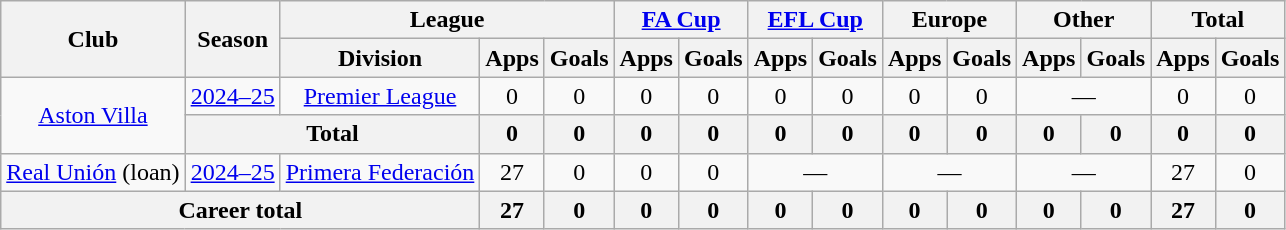<table class="wikitable" style="text-align:center">
<tr>
<th rowspan="2">Club</th>
<th rowspan="2">Season</th>
<th colspan="3">League</th>
<th colspan="2"><a href='#'>FA Cup</a></th>
<th colspan="2"><a href='#'>EFL Cup</a></th>
<th colspan="2">Europe</th>
<th colspan="2">Other</th>
<th colspan="2">Total</th>
</tr>
<tr>
<th>Division</th>
<th>Apps</th>
<th>Goals</th>
<th>Apps</th>
<th>Goals</th>
<th>Apps</th>
<th>Goals</th>
<th>Apps</th>
<th>Goals</th>
<th>Apps</th>
<th>Goals</th>
<th>Apps</th>
<th>Goals</th>
</tr>
<tr>
<td rowspan="2"><a href='#'>Aston Villa</a></td>
<td><a href='#'>2024–25</a></td>
<td><a href='#'>Premier League</a></td>
<td>0</td>
<td>0</td>
<td>0</td>
<td>0</td>
<td>0</td>
<td>0</td>
<td>0</td>
<td>0</td>
<td colspan="2">—</td>
<td>0</td>
<td>0</td>
</tr>
<tr>
<th colspan="2">Total</th>
<th>0</th>
<th>0</th>
<th>0</th>
<th>0</th>
<th>0</th>
<th>0</th>
<th>0</th>
<th>0</th>
<th>0</th>
<th>0</th>
<th>0</th>
<th>0</th>
</tr>
<tr>
<td><a href='#'>Real Unión</a> (loan)</td>
<td><a href='#'>2024–25</a></td>
<td><a href='#'>Primera Federación</a></td>
<td>27</td>
<td>0</td>
<td>0</td>
<td>0</td>
<td colspan="2">—</td>
<td colspan="2">—</td>
<td colspan="2">—</td>
<td>27</td>
<td>0</td>
</tr>
<tr>
<th colspan="3">Career total</th>
<th>27</th>
<th>0</th>
<th>0</th>
<th>0</th>
<th>0</th>
<th>0</th>
<th>0</th>
<th>0</th>
<th>0</th>
<th>0</th>
<th>27</th>
<th>0</th>
</tr>
</table>
